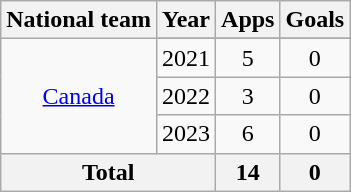<table class="wikitable" style="text-align:center">
<tr>
<th>National team</th>
<th>Year</th>
<th>Apps</th>
<th>Goals</th>
</tr>
<tr>
<td rowspan="4"><a href='#'>Canada</a></td>
</tr>
<tr>
<td>2021</td>
<td>5</td>
<td>0</td>
</tr>
<tr>
<td>2022</td>
<td>3</td>
<td>0</td>
</tr>
<tr>
<td>2023</td>
<td>6</td>
<td>0</td>
</tr>
<tr>
<th colspan="2">Total</th>
<th>14</th>
<th>0</th>
</tr>
</table>
